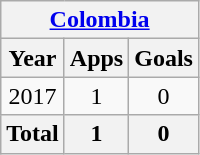<table class="wikitable" style="text-align:center">
<tr>
<th colspan=3><a href='#'>Colombia</a></th>
</tr>
<tr>
<th>Year</th>
<th>Apps</th>
<th>Goals</th>
</tr>
<tr>
<td>2017</td>
<td>1</td>
<td>0</td>
</tr>
<tr>
<th>Total</th>
<th>1</th>
<th>0</th>
</tr>
</table>
